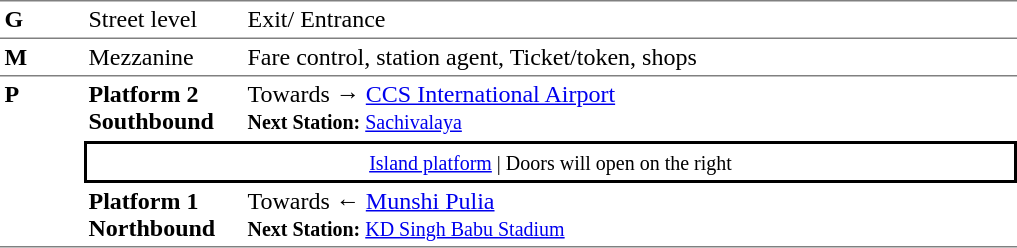<table table border=0 cellspacing=0 cellpadding=3>
<tr>
<td style="border-top:solid 1px gray;border-bottom:solid 1px gray;" width=50 valign=top><strong>G</strong></td>
<td style="border-top:solid 1px gray;border-bottom:solid 1px gray;" width=100 valign=top>Street level</td>
<td style="border-top:solid 1px gray;border-bottom:solid 1px gray;" width=510 valign=top>Exit/ Entrance</td>
</tr>
<tr>
<td style="border-bottom:solid 1px gray;"><strong>M</strong></td>
<td style="border-bottom:solid 1px gray;">Mezzanine</td>
<td style="border-bottom:solid 1px gray;">Fare control, station agent, Ticket/token, shops</td>
</tr>
<tr>
<td style="border-bottom:solid 1px gray;" width=50 rowspan=3 valign=top><strong>P</strong></td>
<td style="border-bottom:solid 1px white;" width=100><span><strong>Platform 2</strong><br><strong>Southbound</strong></span></td>
<td style="border-bottom:solid 1px white;" width=510>Towards → <a href='#'>CCS International Airport</a><br><small><strong>Next Station:</strong> <a href='#'>Sachivalaya</a></small></td>
</tr>
<tr>
<td style="border-top:solid 2px black;border-right:solid 2px black;border-left:solid 2px black;border-bottom:solid 2px black;text-align:center;" colspan=2><small><a href='#'>Island platform</a> | Doors will open on the right </small></td>
</tr>
<tr>
<td style="border-bottom:solid 1px gray;" width=100><span><strong>Platform 1</strong><br><strong>Northbound</strong></span></td>
<td style="border-bottom:solid 1px gray;" width="510">Towards ← <a href='#'>Munshi Pulia</a><br><small><strong>Next Station:</strong> <a href='#'>KD Singh Babu Stadium</a></small></td>
</tr>
</table>
